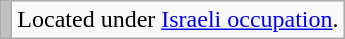<table class="wikitable">
<tr>
<td bgcolor=silver></td>
<td>Located under <a href='#'>Israeli occupation</a>.</td>
</tr>
</table>
